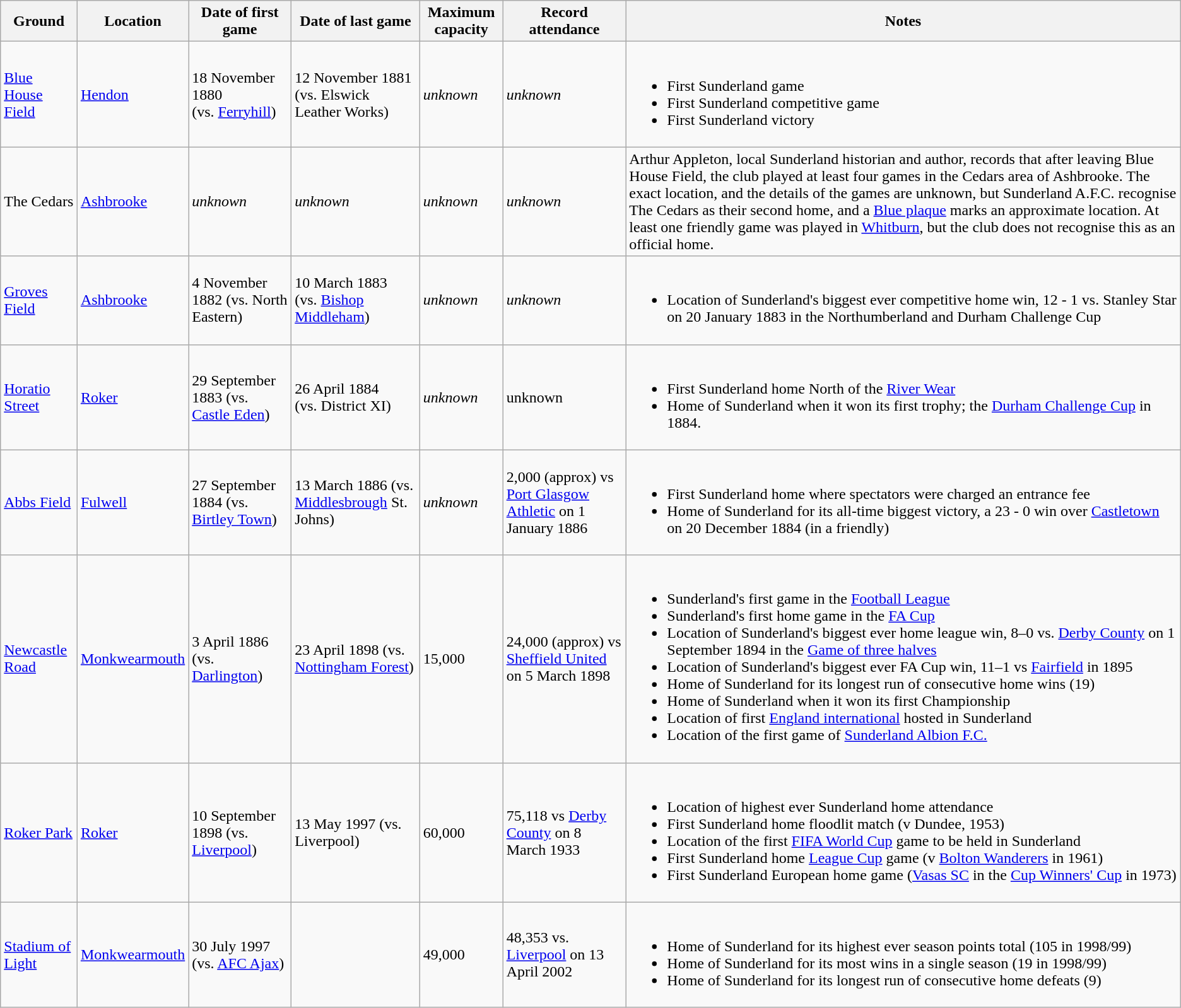<table class="wikitable">
<tr>
<th>Ground</th>
<th>Location</th>
<th>Date of first game</th>
<th>Date of last game</th>
<th>Maximum capacity</th>
<th>Record attendance</th>
<th>Notes</th>
</tr>
<tr>
<td><a href='#'>Blue House Field</a></td>
<td><a href='#'>Hendon</a></td>
<td>18 November 1880<br>(vs. <a href='#'>Ferryhill</a>)</td>
<td>12 November 1881<br>(vs. Elswick Leather Works)</td>
<td><em>unknown</em></td>
<td><em>unknown</em></td>
<td><br><ul><li>First Sunderland game</li><li>First Sunderland competitive game</li><li>First Sunderland victory</li></ul></td>
</tr>
<tr>
<td>The Cedars</td>
<td><a href='#'>Ashbrooke</a></td>
<td><em>unknown</em></td>
<td><em>unknown</em></td>
<td><em>unknown</em></td>
<td><em>unknown</em></td>
<td>Arthur Appleton, local Sunderland historian and author, records that after leaving Blue House Field, the club played at least four games in the Cedars area of Ashbrooke. The exact location, and the details of the games are unknown, but Sunderland A.F.C. recognise The Cedars as their second home, and a <a href='#'>Blue plaque</a> marks an approximate location. At least one friendly game was played in <a href='#'>Whitburn</a>, but the club does not recognise this as an official home.</td>
</tr>
<tr>
<td><a href='#'>Groves Field</a></td>
<td><a href='#'>Ashbrooke</a></td>
<td>4 November 1882 (vs. North Eastern)</td>
<td>10 March 1883<br>(vs. <a href='#'>Bishop Middleham</a>)</td>
<td><em>unknown</em></td>
<td><em>unknown</em></td>
<td><br><ul><li>Location of Sunderland's biggest ever competitive home win, 12 - 1 vs. Stanley Star on 20 January 1883 in the Northumberland and Durham Challenge Cup</li></ul></td>
</tr>
<tr>
<td><a href='#'>Horatio Street</a></td>
<td><a href='#'>Roker</a></td>
<td>29 September 1883 (vs. <a href='#'>Castle Eden</a>)</td>
<td>26 April 1884<br>(vs. District XI)</td>
<td><em>unknown</em></td>
<td>unknown</td>
<td><br><ul><li>First Sunderland home North of the <a href='#'>River Wear</a></li><li>Home of Sunderland when it won its first trophy; the <a href='#'>Durham Challenge Cup</a> in 1884.</li></ul></td>
</tr>
<tr>
<td><a href='#'>Abbs Field</a></td>
<td><a href='#'>Fulwell</a></td>
<td>27 September 1884 (vs. <a href='#'>Birtley Town</a>)</td>
<td>13 March 1886 (vs. <a href='#'>Middlesbrough</a> St. Johns)</td>
<td><em>unknown</em></td>
<td>2,000 (approx) vs <a href='#'>Port Glasgow Athletic</a> on 1 January 1886</td>
<td><br><ul><li>First Sunderland home where spectators were charged an entrance fee</li><li>Home of Sunderland for its all-time biggest victory, a 23 - 0 win over <a href='#'>Castletown</a> on 20 December 1884 (in a friendly)</li></ul></td>
</tr>
<tr>
<td><a href='#'>Newcastle Road</a></td>
<td><a href='#'>Monkwearmouth</a></td>
<td>3 April 1886 (vs. <a href='#'>Darlington</a>)</td>
<td>23 April 1898 (vs. <a href='#'>Nottingham Forest</a>)</td>
<td>15,000</td>
<td>24,000 (approx) vs <a href='#'>Sheffield United</a> on 5 March 1898</td>
<td><br><ul><li>Sunderland's first game in the <a href='#'>Football League</a></li><li>Sunderland's first home game in the <a href='#'>FA Cup</a></li><li>Location of Sunderland's biggest ever home league win, 8–0 vs. <a href='#'>Derby County</a> on 1 September 1894 in the <a href='#'>Game of three halves</a></li><li>Location of Sunderland's biggest ever FA Cup win, 11–1 vs <a href='#'>Fairfield</a> in 1895</li><li>Home of Sunderland for its longest run of consecutive home wins (19)</li><li>Home of Sunderland when it won its first Championship</li><li>Location of first <a href='#'>England international</a> hosted in Sunderland</li><li>Location of the first game of <a href='#'>Sunderland Albion F.C.</a></li></ul></td>
</tr>
<tr>
<td><a href='#'>Roker Park</a></td>
<td><a href='#'>Roker</a></td>
<td>10 September 1898 (vs. <a href='#'>Liverpool</a>)</td>
<td>13 May 1997 (vs. Liverpool)</td>
<td>60,000</td>
<td>75,118 vs <a href='#'>Derby County</a> on 8 March 1933</td>
<td><br><ul><li>Location of highest ever Sunderland home attendance</li><li>First Sunderland home floodlit match (v Dundee, 1953)</li><li>Location of the first <a href='#'>FIFA World Cup</a> game to be held in Sunderland</li><li>First Sunderland home <a href='#'>League Cup</a> game (v <a href='#'>Bolton Wanderers</a> in 1961)</li><li>First Sunderland European home game (<a href='#'>Vasas SC</a> in the <a href='#'>Cup Winners' Cup</a> in 1973)</li></ul></td>
</tr>
<tr>
<td><a href='#'>Stadium of Light</a></td>
<td><a href='#'>Monkwearmouth</a></td>
<td>30 July 1997 (vs. <a href='#'>AFC Ajax</a>)</td>
<td></td>
<td>49,000</td>
<td>48,353 vs. <a href='#'>Liverpool</a> on 13 April 2002</td>
<td><br><ul><li>Home of Sunderland for its highest ever season points total (105 in 1998/99)</li><li>Home of Sunderland for its most wins in a single season (19 in 1998/99)</li><li>Home of Sunderland for its longest run of consecutive home defeats (9)</li></ul></td>
</tr>
</table>
